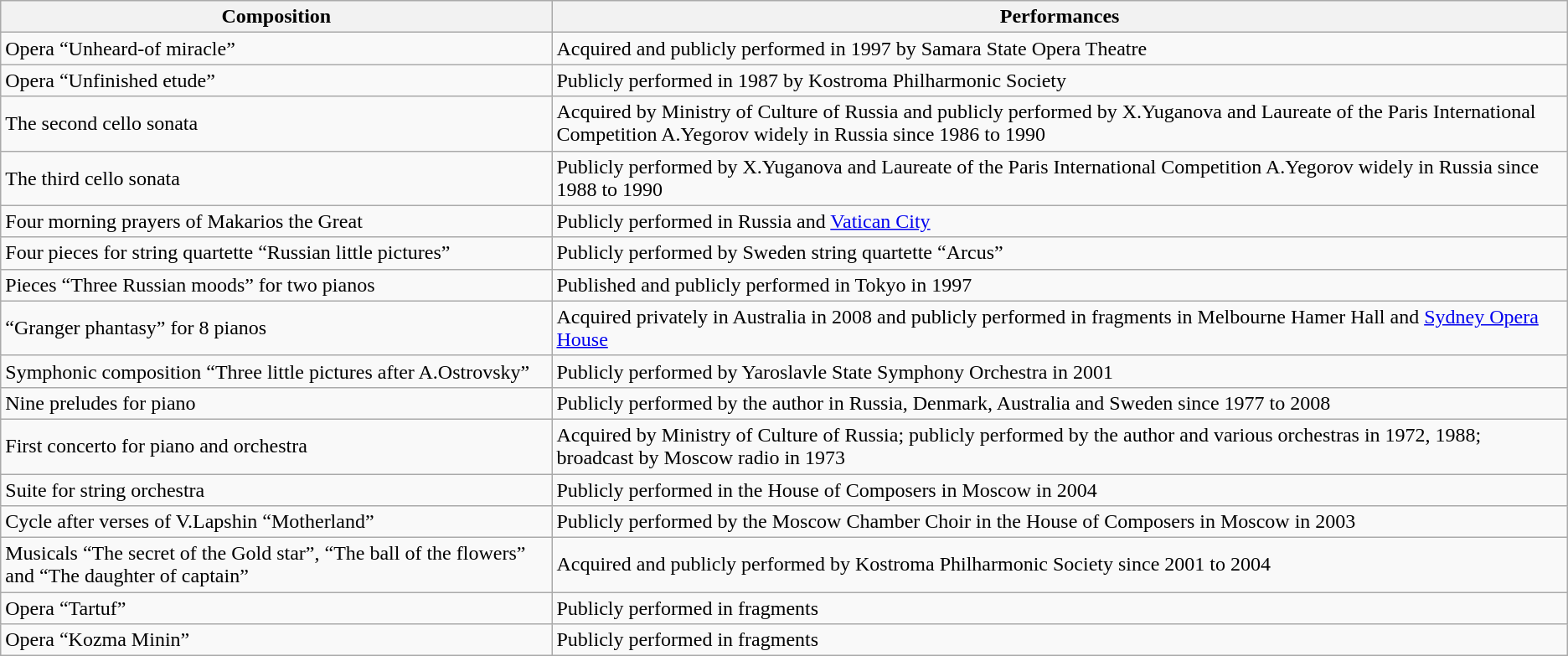<table class="wikitable">
<tr>
<th>Composition</th>
<th>Performances</th>
</tr>
<tr>
<td>Opera “Unheard-of miracle”</td>
<td>Acquired and publicly performed in 1997 by Samara State Opera Theatre</td>
</tr>
<tr>
<td>Opera “Unfinished etude”</td>
<td>Publicly performed in 1987 by Kostroma Philharmonic Society</td>
</tr>
<tr>
<td>The second cello sonata</td>
<td>Acquired by Ministry of Culture of Russia and publicly performed by X.Yuganova and Laureate of the Paris International Competition A.Yegorov widely in Russia since 1986 to 1990</td>
</tr>
<tr>
<td>The third cello sonata</td>
<td>Publicly performed by X.Yuganova and Laureate of the Paris International Competition A.Yegorov widely in Russia since 1988 to 1990</td>
</tr>
<tr>
<td>Four morning prayers of Makarios the Great</td>
<td>Publicly performed in Russia and <a href='#'>Vatican City</a></td>
</tr>
<tr>
<td>Four pieces for string quartette “Russian little pictures”</td>
<td>Publicly performed by Sweden string quartette “Arcus”</td>
</tr>
<tr>
<td>Pieces “Three Russian moods” for two pianos</td>
<td>Published and publicly performed in Tokyo in 1997</td>
</tr>
<tr>
<td>“Granger phantasy” for 8 pianos</td>
<td>Acquired privately in Australia in 2008 and publicly performed in fragments in Melbourne Hamer Hall and <a href='#'>Sydney Opera House</a></td>
</tr>
<tr>
<td>Symphonic composition “Three little pictures after A.Ostrovsky”</td>
<td>Publicly performed by Yaroslavle State Symphony Orchestra in 2001</td>
</tr>
<tr>
<td>Nine preludes for piano</td>
<td>Publicly performed by the author in Russia, Denmark, Australia and Sweden since 1977 to 2008</td>
</tr>
<tr>
<td>First concerto for piano and orchestra</td>
<td>Acquired by Ministry of Culture of Russia; publicly performed by the author and various orchestras in 1972, 1988; broadcast by Moscow radio in 1973</td>
</tr>
<tr>
<td>Suite for string orchestra</td>
<td>Publicly performed in the House of Composers in Moscow in 2004</td>
</tr>
<tr>
<td>Cycle after verses of V.Lapshin “Motherland”</td>
<td>Publicly performed by the Moscow Chamber Choir in the House of Composers in Moscow in 2003</td>
</tr>
<tr>
<td>Musicals “The secret of the Gold star”, “The ball of the flowers” and “The daughter of captain”</td>
<td>Acquired and publicly performed by Kostroma Philharmonic Society since 2001 to 2004</td>
</tr>
<tr>
<td>Opera “Tartuf”</td>
<td>Publicly performed in fragments</td>
</tr>
<tr>
<td>Opera “Kozma Minin”</td>
<td>Publicly performed in fragments</td>
</tr>
</table>
